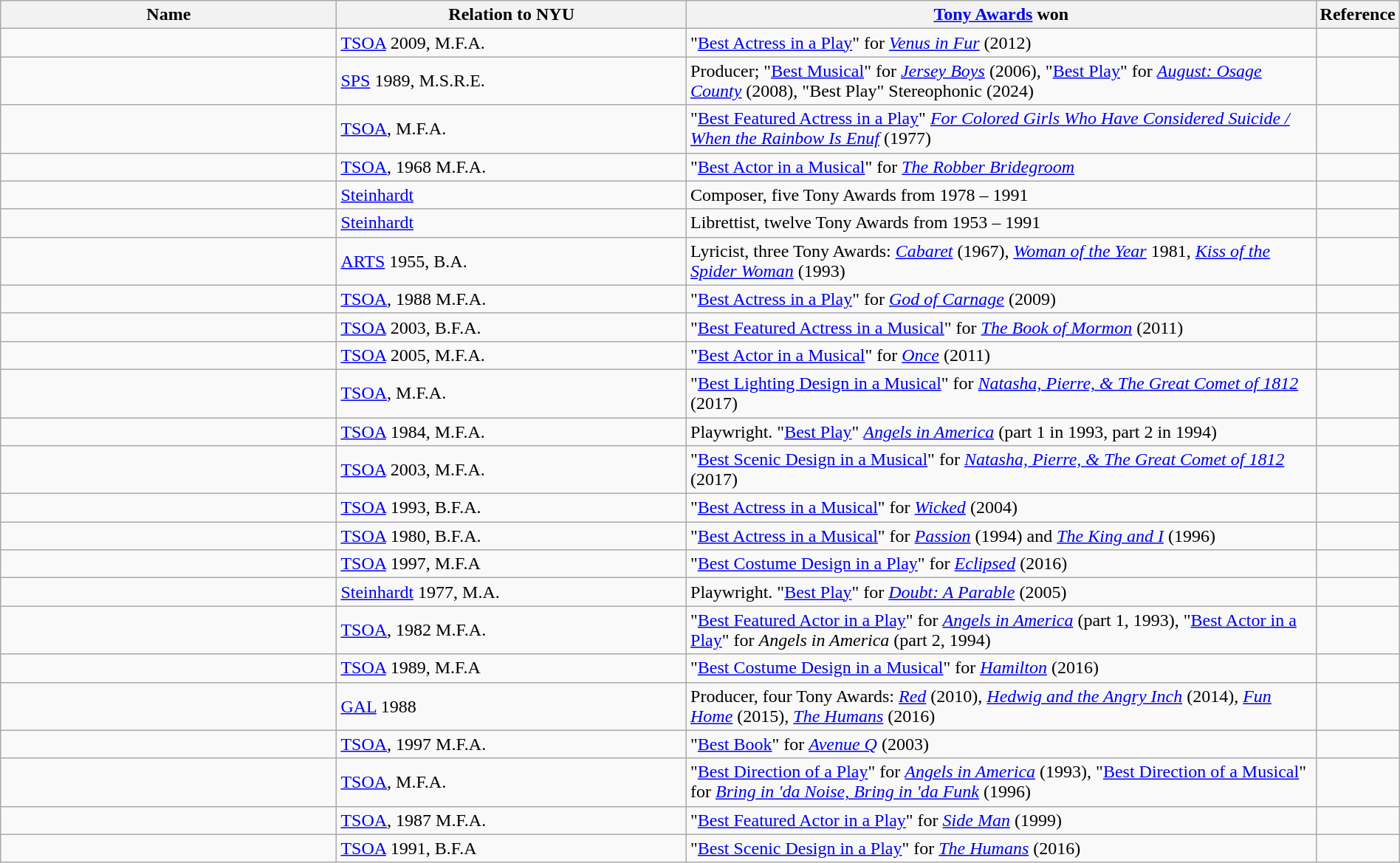<table class="wikitable sortable" style="width:100%">
<tr>
<th style="width:*;">Name</th>
<th style="width:25%;">Relation to NYU</th>
<th style="width:45%;" class="unsortable"><a href='#'>Tony Awards</a> won</th>
<th style="width:5%;" class="unsortable">Reference</th>
</tr>
<tr>
<td></td>
<td><a href='#'>TSOA</a> 2009, M.F.A.</td>
<td>"<a href='#'>Best Actress in a Play</a>" for <em><a href='#'>Venus in Fur</a></em> (2012)</td>
<td style="text-align:center;"></td>
</tr>
<tr>
<td></td>
<td><a href='#'>SPS</a> 1989, M.S.R.E.</td>
<td>Producer; "<a href='#'>Best Musical</a>" for <em><a href='#'>Jersey Boys</a></em> (2006), "<a href='#'>Best Play</a>" for <em><a href='#'>August: Osage County</a></em> (2008), "Best Play" Stereophonic (2024)</td>
<td style="text-align:center;"></td>
</tr>
<tr>
<td></td>
<td><a href='#'>TSOA</a>, M.F.A.</td>
<td>"<a href='#'>Best Featured Actress in a Play</a>" <em><a href='#'>For Colored Girls Who Have Considered Suicide / When the Rainbow Is Enuf</a></em> (1977)</td>
<td style="text-align:center;"></td>
</tr>
<tr>
<td></td>
<td><a href='#'>TSOA</a>, 1968 M.F.A.</td>
<td>"<a href='#'>Best Actor in a Musical</a>" for <em><a href='#'>The Robber Bridegroom</a></em></td>
<td style="text-align:center;"></td>
</tr>
<tr>
<td></td>
<td><a href='#'>Steinhardt</a></td>
<td>Composer, five Tony Awards from 1978 – 1991</td>
<td style="text-align:center;"></td>
</tr>
<tr>
<td></td>
<td><a href='#'>Steinhardt</a></td>
<td>Librettist, twelve Tony Awards from 1953 – 1991</td>
<td style="text-align:center;"></td>
</tr>
<tr>
<td></td>
<td><a href='#'>ARTS</a> 1955, B.A.</td>
<td>Lyricist, three Tony Awards: <em><a href='#'>Cabaret</a></em> (1967), <em><a href='#'>Woman of the Year</a></em> 1981, <em><a href='#'>Kiss of the Spider Woman</a></em> (1993)</td>
<td style="text-align:center;"></td>
</tr>
<tr>
<td></td>
<td><a href='#'>TSOA</a>, 1988 M.F.A.</td>
<td>"<a href='#'>Best Actress in a Play</a>" for <em><a href='#'>God of Carnage</a></em> (2009)</td>
<td style="text-align:center;"></td>
</tr>
<tr>
<td></td>
<td><a href='#'>TSOA</a> 2003, B.F.A.</td>
<td>"<a href='#'>Best Featured Actress in a Musical</a>" for <em><a href='#'>The Book of Mormon</a></em> (2011)</td>
<td style="text-align:center;"></td>
</tr>
<tr>
<td></td>
<td><a href='#'>TSOA</a> 2005, M.F.A.</td>
<td>"<a href='#'>Best Actor in a Musical</a>" for <em><a href='#'>Once</a></em> (2011)</td>
<td style="text-align:center;"></td>
</tr>
<tr>
<td></td>
<td><a href='#'>TSOA</a>, M.F.A.</td>
<td>"<a href='#'>Best Lighting Design in a Musical</a>" for <em><a href='#'>Natasha, Pierre, & The Great Comet of 1812</a></em> (2017)</td>
<td style="text-align:center;"></td>
</tr>
<tr>
<td></td>
<td><a href='#'>TSOA</a> 1984, M.F.A.</td>
<td>Playwright. "<a href='#'>Best Play</a>" <em><a href='#'>Angels in America</a></em> (part 1 in 1993, part 2 in 1994)</td>
<td style="text-align:center;"></td>
</tr>
<tr>
<td></td>
<td><a href='#'>TSOA</a> 2003, M.F.A.</td>
<td>"<a href='#'>Best Scenic Design in a Musical</a>" for <em><a href='#'>Natasha, Pierre, & The Great Comet of 1812</a></em> (2017)</td>
<td style="text-align:center;"></td>
</tr>
<tr>
<td></td>
<td><a href='#'>TSOA</a> 1993, B.F.A.</td>
<td>"<a href='#'>Best Actress in a Musical</a>" for <em><a href='#'>Wicked</a></em> (2004)</td>
<td style="text-align:center;"></td>
</tr>
<tr>
<td></td>
<td><a href='#'>TSOA</a> 1980, B.F.A.</td>
<td>"<a href='#'>Best Actress in a Musical</a>" for <em><a href='#'>Passion</a></em> (1994) and <em><a href='#'>The King and I</a></em> (1996)</td>
<td style="text-align:center;"></td>
</tr>
<tr>
<td></td>
<td><a href='#'>TSOA</a> 1997, M.F.A</td>
<td>"<a href='#'>Best Costume Design in a Play</a>" for <em><a href='#'>Eclipsed</a></em> (2016)</td>
<td style="text-align:center;"></td>
</tr>
<tr>
<td></td>
<td><a href='#'>Steinhardt</a> 1977, M.A.</td>
<td>Playwright. "<a href='#'>Best Play</a>" for <em><a href='#'>Doubt: A Parable</a></em> (2005)</td>
<td style="text-align:center;"></td>
</tr>
<tr>
<td></td>
<td><a href='#'>TSOA</a>, 1982 M.F.A.</td>
<td>"<a href='#'>Best Featured Actor in a Play</a>" for <em><a href='#'>Angels in America</a></em> (part 1, 1993), "<a href='#'>Best Actor in a Play</a>" for <em>Angels in America</em> (part 2, 1994)</td>
<td style="text-align:center;"></td>
</tr>
<tr>
<td></td>
<td><a href='#'>TSOA</a> 1989, M.F.A</td>
<td>"<a href='#'>Best Costume Design in a Musical</a>" for <em><a href='#'>Hamilton</a></em> (2016)</td>
<td style="text-align:center;"></td>
</tr>
<tr>
<td></td>
<td><a href='#'>GAL</a> 1988</td>
<td>Producer, four Tony Awards: <em><a href='#'>Red</a></em> (2010), <em><a href='#'>Hedwig and the Angry Inch</a></em> (2014), <em><a href='#'>Fun Home</a></em> (2015), <em><a href='#'>The Humans</a></em> (2016)</td>
<td style="text-align:center;"></td>
</tr>
<tr>
<td></td>
<td><a href='#'>TSOA</a>, 1997 M.F.A.</td>
<td>"<a href='#'>Best Book</a>" for <em><a href='#'>Avenue Q</a></em> (2003)</td>
<td style="text-align:center;"></td>
</tr>
<tr>
<td></td>
<td><a href='#'>TSOA</a>, M.F.A.</td>
<td>"<a href='#'>Best Direction of a Play</a>" for <em><a href='#'>Angels in America</a></em> (1993), "<a href='#'>Best Direction of a Musical</a>" for <em><a href='#'>Bring in 'da Noise, Bring in 'da Funk</a></em> (1996)</td>
<td style="text-align:center;"></td>
</tr>
<tr>
<td></td>
<td><a href='#'>TSOA</a>, 1987 M.F.A.</td>
<td>"<a href='#'>Best Featured Actor in a Play</a>" for <em><a href='#'>Side Man</a></em> (1999)</td>
<td style="text-align:center;"></td>
</tr>
<tr>
<td></td>
<td><a href='#'>TSOA</a> 1991, B.F.A</td>
<td>"<a href='#'>Best Scenic Design in a Play</a>" for <em><a href='#'>The Humans</a></em> (2016)</td>
<td style="text-align:center;"></td>
</tr>
</table>
